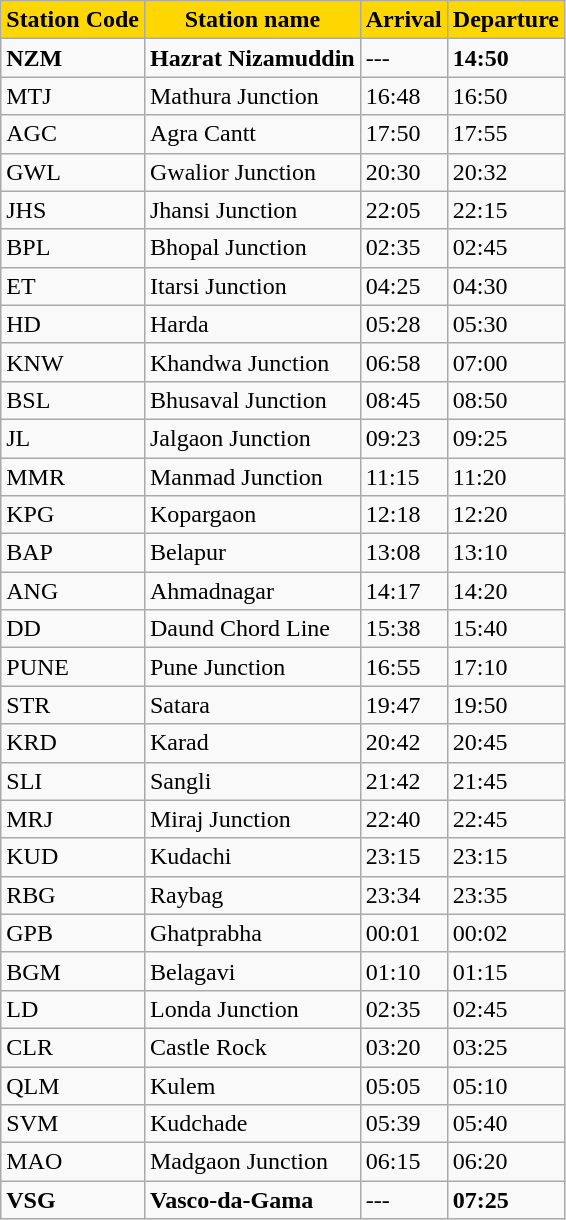<table class="wikitable">
<tr>
<th style="background:gold;">Station Code</th>
<th ! style="background:gold;">Station name</th>
<th ! style="background:gold;">Arrival</th>
<th ! style="background:gold;">Departure</th>
</tr>
<tr>
<td><strong>NZM</strong></td>
<td><strong>Hazrat Nizamuddin</strong></td>
<td>---</td>
<td><strong>14:50</strong></td>
</tr>
<tr>
<td>MTJ</td>
<td>Mathura Junction</td>
<td>16:48</td>
<td>16:50</td>
</tr>
<tr>
<td>AGC</td>
<td>Agra Cantt</td>
<td>17:50</td>
<td>17:55</td>
</tr>
<tr>
<td>GWL</td>
<td>Gwalior Junction</td>
<td>20:30</td>
<td>20:32</td>
</tr>
<tr>
<td>JHS</td>
<td>Jhansi Junction</td>
<td>22:05</td>
<td>22:15</td>
</tr>
<tr>
<td>BPL</td>
<td>Bhopal Junction</td>
<td>02:35</td>
<td>02:45</td>
</tr>
<tr>
<td>ET</td>
<td>Itarsi Junction</td>
<td>04:25</td>
<td>04:30</td>
</tr>
<tr>
<td>HD</td>
<td>Harda</td>
<td>05:28</td>
<td>05:30</td>
</tr>
<tr>
<td>KNW</td>
<td>Khandwa Junction</td>
<td>06:58</td>
<td>07:00</td>
</tr>
<tr>
<td>BSL</td>
<td>Bhusaval Junction</td>
<td>08:45</td>
<td>08:50</td>
</tr>
<tr>
<td>JL</td>
<td>Jalgaon Junction</td>
<td>09:23</td>
<td>09:25</td>
</tr>
<tr>
<td>MMR</td>
<td>Manmad Junction</td>
<td>11:15</td>
<td>11:20</td>
</tr>
<tr>
<td>KPG</td>
<td>Kopargaon</td>
<td>12:18</td>
<td>12:20</td>
</tr>
<tr>
<td>BAP</td>
<td>Belapur</td>
<td>13:08</td>
<td>13:10</td>
</tr>
<tr>
<td>ANG</td>
<td>Ahmadnagar</td>
<td>14:17</td>
<td>14:20</td>
</tr>
<tr>
<td>DD</td>
<td>Daund Chord Line</td>
<td>15:38</td>
<td>15:40</td>
</tr>
<tr>
<td>PUNE</td>
<td>Pune Junction</td>
<td>16:55</td>
<td>17:10</td>
</tr>
<tr>
<td>STR</td>
<td>Satara</td>
<td>19:47</td>
<td>19:50</td>
</tr>
<tr>
<td>KRD</td>
<td>Karad</td>
<td>20:42</td>
<td>20:45</td>
</tr>
<tr>
<td>SLI</td>
<td>Sangli</td>
<td>21:42</td>
<td>21:45</td>
</tr>
<tr>
<td>MRJ</td>
<td>Miraj Junction</td>
<td>22:40</td>
<td>22:45</td>
</tr>
<tr>
<td>KUD</td>
<td>Kudachi</td>
<td>23:15</td>
<td>23:15</td>
</tr>
<tr>
<td>RBG</td>
<td>Raybag</td>
<td>23:34</td>
<td>23:35</td>
</tr>
<tr>
<td>GPB</td>
<td>Ghatprabha</td>
<td>00:01</td>
<td>00:02</td>
</tr>
<tr>
<td>BGM</td>
<td>Belagavi</td>
<td>01:10</td>
<td>01:15</td>
</tr>
<tr>
<td>LD</td>
<td>Londa Junction</td>
<td>02:35</td>
<td>02:45</td>
</tr>
<tr>
<td>CLR</td>
<td>Castle Rock</td>
<td>03:20</td>
<td>03:25</td>
</tr>
<tr>
<td>QLM</td>
<td>Kulem</td>
<td>05:05</td>
<td>05:10</td>
</tr>
<tr>
<td>SVM</td>
<td>Kudchade</td>
<td>05:39</td>
<td>05:40</td>
</tr>
<tr>
<td>MAO</td>
<td>Madgaon Junction</td>
<td>06:15</td>
<td>06:20</td>
</tr>
<tr>
<td><strong>VSG</strong></td>
<td><strong>Vasco-da-Gama</strong></td>
<td>---</td>
<td><strong>07:25</strong></td>
</tr>
</table>
